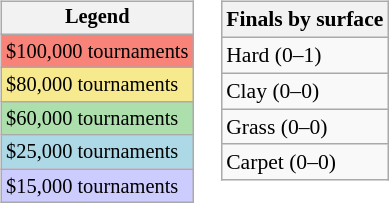<table>
<tr valign=top>
<td><br><table class="wikitable" style="font-size:85%">
<tr>
<th>Legend</th>
</tr>
<tr style="background:#f88379;">
<td>$100,000 tournaments</td>
</tr>
<tr style="background:#f7e98e;">
<td>$80,000 tournaments</td>
</tr>
<tr style="background:#addfad;">
<td>$60,000 tournaments</td>
</tr>
<tr style="background:lightblue;">
<td>$25,000 tournaments</td>
</tr>
<tr style="background:#ccccff;">
<td>$15,000 tournaments</td>
</tr>
</table>
</td>
<td><br><table class="wikitable" style="font-size:90%">
<tr>
<th>Finals by surface</th>
</tr>
<tr>
<td>Hard (0–1)</td>
</tr>
<tr>
<td>Clay (0–0)</td>
</tr>
<tr>
<td>Grass (0–0)</td>
</tr>
<tr>
<td>Carpet (0–0)</td>
</tr>
</table>
</td>
</tr>
</table>
